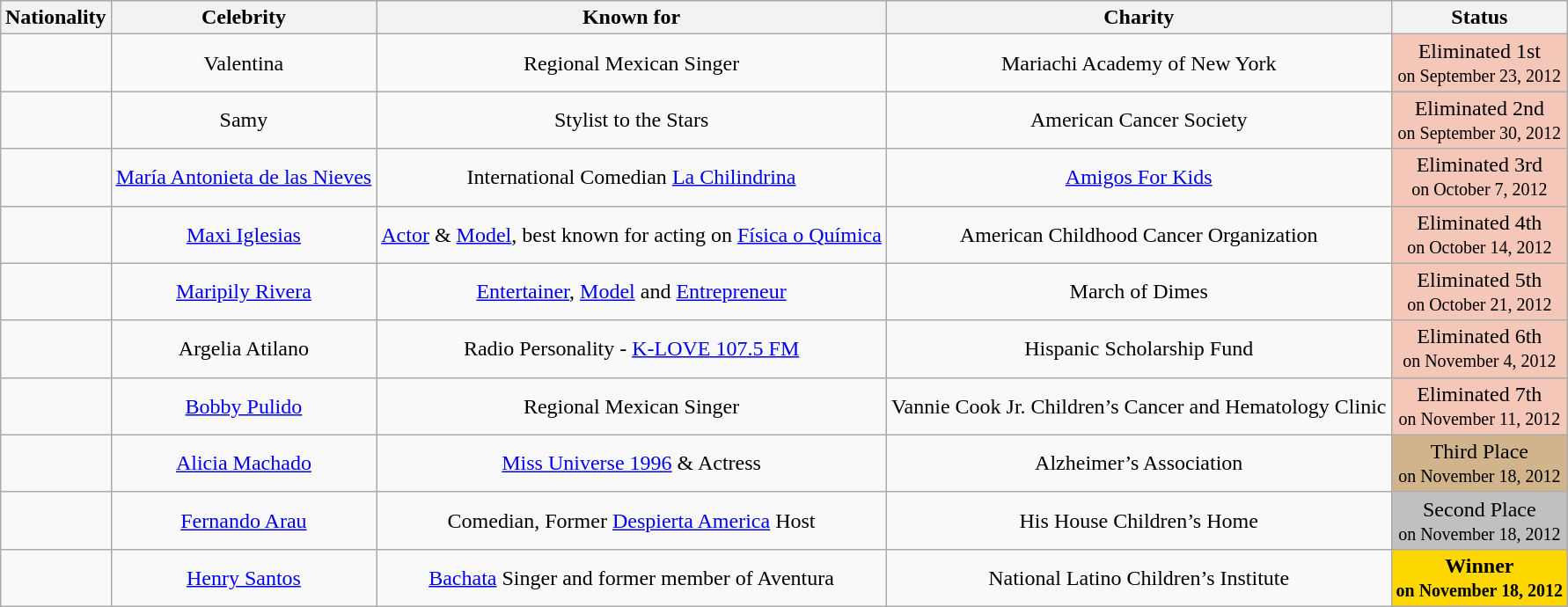<table class="wikitable sortable" style="text-align:center; margin:auto;" font-size:95%;">
<tr>
<th>Nationality</th>
<th>Celebrity</th>
<th>Known for</th>
<th>Charity</th>
<th>Status</th>
</tr>
<tr>
<td></td>
<td>Valentina</td>
<td>Regional Mexican Singer</td>
<td>Mariachi Academy of New York</td>
<td style="background:#f4c7b8;">Eliminated 1st<br><small>on September 23, 2012</small></td>
</tr>
<tr>
<td></td>
<td>Samy</td>
<td>Stylist to the Stars</td>
<td>American Cancer Society</td>
<td style="background:#f4c7b8;">Eliminated 2nd<br><small>on September 30, 2012</small></td>
</tr>
<tr>
<td></td>
<td><a href='#'>María Antonieta de las Nieves</a></td>
<td>International Comedian <a href='#'>La Chilindrina</a></td>
<td><a href='#'>Amigos For Kids</a></td>
<td style="background:#f4c7b8;">Eliminated 3rd<br><small>on October 7, 2012</small></td>
</tr>
<tr>
<td></td>
<td><a href='#'>Maxi Iglesias</a></td>
<td><a href='#'>Actor</a> & <a href='#'>Model</a>, best known for acting on <a href='#'>Física o Química</a></td>
<td>American Childhood Cancer Organization</td>
<td style="background:#f4c7b8;">Eliminated 4th<br><small>on October 14, 2012</small></td>
</tr>
<tr>
<td></td>
<td><a href='#'>Maripily Rivera</a></td>
<td><a href='#'>Entertainer</a>, <a href='#'>Model</a> and <a href='#'>Entrepreneur</a></td>
<td>March of Dimes</td>
<td style="background:#f4c7b8;">Eliminated 5th<br><small>on October 21, 2012</small></td>
</tr>
<tr>
<td></td>
<td>Argelia Atilano</td>
<td>Radio Personality - <a href='#'>K-LOVE 107.5 FM</a></td>
<td>Hispanic Scholarship Fund</td>
<td style="background:#f4c7b8;">Eliminated 6th<br><small>on November 4, 2012</small></td>
</tr>
<tr>
<td></td>
<td><a href='#'>Bobby Pulido</a></td>
<td>Regional Mexican Singer</td>
<td>Vannie Cook Jr. Children’s Cancer and Hematology Clinic</td>
<td style="background:#f4c7b8;">Eliminated 7th<br><small>on November 11, 2012</small></td>
</tr>
<tr>
<td></td>
<td><a href='#'>Alicia Machado</a></td>
<td><a href='#'>Miss Universe 1996</a> & Actress</td>
<td>Alzheimer’s Association</td>
<td style="background:tan;">Third Place<br><small>on November 18, 2012</small></td>
</tr>
<tr>
<td></td>
<td><a href='#'>Fernando Arau</a></td>
<td>Comedian, Former <a href='#'>Despierta America</a> Host</td>
<td>His House Children’s Home</td>
<td style="background:silver;">Second Place<br><small>on November 18, 2012</small></td>
</tr>
<tr>
<td></td>
<td><a href='#'>Henry Santos</a></td>
<td><a href='#'>Bachata</a> Singer and former member of Aventura</td>
<td>National Latino Children’s Institute</td>
<td style="background:gold;"><strong>Winner<br><small>on November 18, 2012</small></strong></td>
</tr>
</table>
